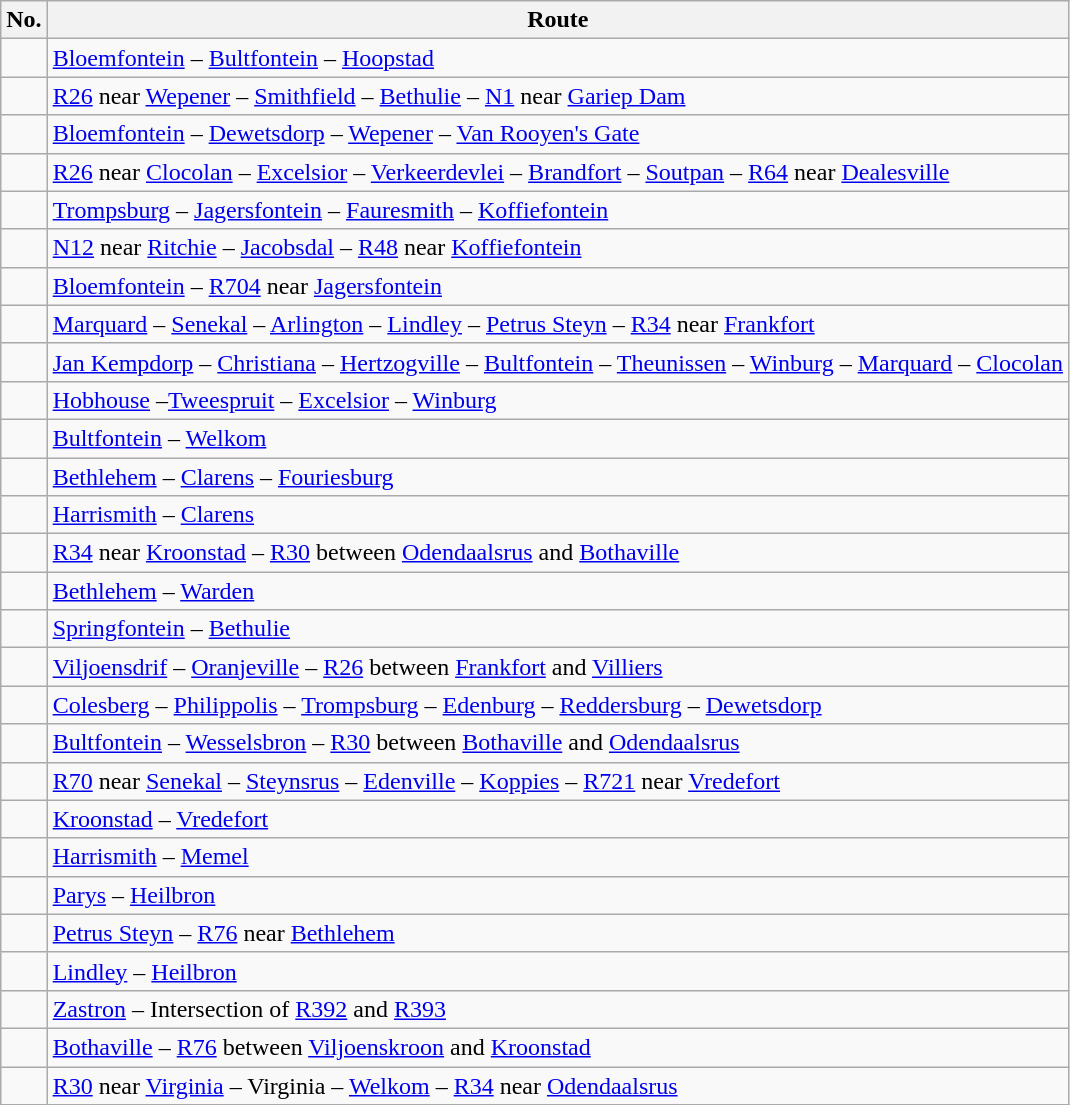<table class="wikitable">
<tr>
<th>No.</th>
<th>Route</th>
</tr>
<tr>
<td></td>
<td><a href='#'>Bloemfontein</a> – <a href='#'>Bultfontein</a> – <a href='#'>Hoopstad</a></td>
</tr>
<tr>
<td></td>
<td><a href='#'>R26</a> near <a href='#'>Wepener</a> – <a href='#'>Smithfield</a> – <a href='#'>Bethulie</a> – <a href='#'>N1</a> near <a href='#'>Gariep Dam</a></td>
</tr>
<tr>
<td></td>
<td><a href='#'>Bloemfontein</a> – <a href='#'>Dewetsdorp</a> – <a href='#'>Wepener</a> – <a href='#'>Van Rooyen's Gate</a></td>
</tr>
<tr>
<td></td>
<td><a href='#'>R26</a> near <a href='#'>Clocolan</a> – <a href='#'>Excelsior</a> – <a href='#'>Verkeerdevlei</a> – <a href='#'>Brandfort</a> – <a href='#'>Soutpan</a> – <a href='#'>R64</a> near <a href='#'>Dealesville</a></td>
</tr>
<tr>
<td></td>
<td><a href='#'>Trompsburg</a> – <a href='#'>Jagersfontein</a> – <a href='#'>Fauresmith</a> – <a href='#'>Koffiefontein</a></td>
</tr>
<tr>
<td></td>
<td><a href='#'>N12</a> near <a href='#'>Ritchie</a> – <a href='#'>Jacobsdal</a> – <a href='#'>R48</a> near <a href='#'>Koffiefontein</a></td>
</tr>
<tr>
<td></td>
<td><a href='#'>Bloemfontein</a> – <a href='#'>R704</a> near <a href='#'>Jagersfontein</a></td>
</tr>
<tr>
<td></td>
<td><a href='#'>Marquard</a> – <a href='#'>Senekal</a> – <a href='#'>Arlington</a> – <a href='#'>Lindley</a> – <a href='#'>Petrus Steyn</a> – <a href='#'>R34</a> near <a href='#'>Frankfort</a></td>
</tr>
<tr>
<td></td>
<td><a href='#'>Jan Kempdorp</a> – <a href='#'>Christiana</a> – <a href='#'>Hertzogville</a> – <a href='#'>Bultfontein</a> – <a href='#'>Theunissen</a> – <a href='#'>Winburg</a> – <a href='#'>Marquard</a> – <a href='#'>Clocolan</a></td>
</tr>
<tr>
<td></td>
<td><a href='#'>Hobhouse</a> –<a href='#'>Tweespruit</a> – <a href='#'>Excelsior</a> – <a href='#'>Winburg</a></td>
</tr>
<tr>
<td></td>
<td><a href='#'>Bultfontein</a> – <a href='#'>Welkom</a></td>
</tr>
<tr>
<td></td>
<td><a href='#'>Bethlehem</a> – <a href='#'>Clarens</a> – <a href='#'>Fouriesburg</a></td>
</tr>
<tr>
<td></td>
<td><a href='#'>Harrismith</a> – <a href='#'>Clarens</a></td>
</tr>
<tr>
<td></td>
<td><a href='#'>R34</a> near <a href='#'>Kroonstad</a> – <a href='#'>R30</a> between <a href='#'>Odendaalsrus</a> and <a href='#'>Bothaville</a></td>
</tr>
<tr>
<td></td>
<td><a href='#'>Bethlehem</a> – <a href='#'>Warden</a></td>
</tr>
<tr>
<td></td>
<td><a href='#'>Springfontein</a> – <a href='#'>Bethulie</a></td>
</tr>
<tr>
<td></td>
<td><a href='#'>Viljoensdrif</a> – <a href='#'>Oranjeville</a> – <a href='#'>R26</a> between <a href='#'>Frankfort</a> and <a href='#'>Villiers</a></td>
</tr>
<tr>
<td></td>
<td><a href='#'>Colesberg</a> – <a href='#'>Philippolis</a> – <a href='#'>Trompsburg</a> – <a href='#'>Edenburg</a> – <a href='#'>Reddersburg</a> – <a href='#'>Dewetsdorp</a></td>
</tr>
<tr>
<td></td>
<td><a href='#'>Bultfontein</a> – <a href='#'>Wesselsbron</a> – <a href='#'>R30</a> between <a href='#'>Bothaville</a> and <a href='#'>Odendaalsrus</a></td>
</tr>
<tr>
<td></td>
<td><a href='#'>R70</a> near <a href='#'>Senekal</a> – <a href='#'>Steynsrus</a> – <a href='#'>Edenville</a> – <a href='#'>Koppies</a> – <a href='#'>R721</a> near <a href='#'>Vredefort</a></td>
</tr>
<tr>
<td></td>
<td><a href='#'>Kroonstad</a> – <a href='#'>Vredefort</a></td>
</tr>
<tr>
<td></td>
<td><a href='#'>Harrismith</a> – <a href='#'>Memel</a></td>
</tr>
<tr>
<td></td>
<td><a href='#'>Parys</a> – <a href='#'>Heilbron</a></td>
</tr>
<tr>
<td></td>
<td><a href='#'>Petrus Steyn</a> – <a href='#'>R76</a> near <a href='#'>Bethlehem</a></td>
</tr>
<tr>
<td></td>
<td><a href='#'>Lindley</a> – <a href='#'>Heilbron</a></td>
</tr>
<tr>
<td></td>
<td><a href='#'>Zastron</a> – Intersection of <a href='#'>R392</a> and <a href='#'>R393</a></td>
</tr>
<tr>
<td></td>
<td><a href='#'>Bothaville</a> – <a href='#'>R76</a> between <a href='#'>Viljoenskroon</a> and <a href='#'>Kroonstad</a></td>
</tr>
<tr>
<td></td>
<td><a href='#'>R30</a> near <a href='#'>Virginia</a> – Virginia – <a href='#'>Welkom</a> – <a href='#'>R34</a> near <a href='#'>Odendaalsrus</a></td>
</tr>
</table>
